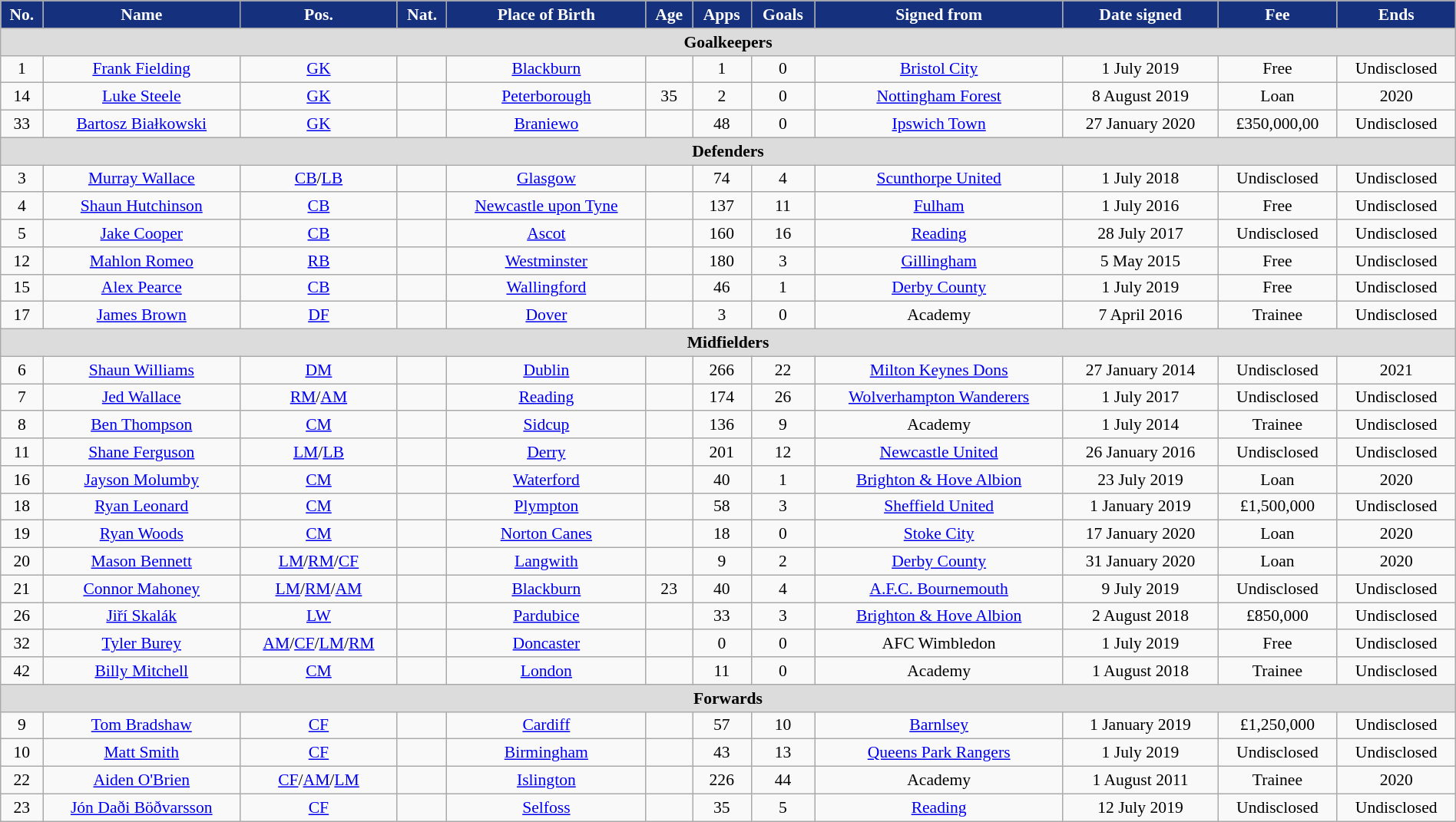<table class="wikitable" style="text-align:center; font-size:90%; width:100%;">
<tr>
<th style="background:#15317E; color:white; text-align:center;">No.</th>
<th style="background:#15317E; color:white; text-align:center;">Name</th>
<th style="background:#15317E; color:white; text-align:center;">Pos.</th>
<th style="background:#15317E; color:white; text-align:center;">Nat.</th>
<th style="background:#15317E; color:white; text-align:center;">Place of Birth</th>
<th style="background:#15317E; color:white; text-align:center;">Age</th>
<th style="background:#15317E; color:white; text-align:center;">Apps</th>
<th style="background:#15317E; color:white; text-align:center;">Goals</th>
<th style="background:#15317E; color:white; text-align:center;">Signed from</th>
<th style="background:#15317E; color:white; text-align:center;">Date signed</th>
<th style="background:#15317E; color:white; text-align:center;">Fee</th>
<th style="background:#15317E; color:white; text-align:center;">Ends</th>
</tr>
<tr>
<th colspan="13" style="background:#dcdcdc; text-align:center;">Goalkeepers</th>
</tr>
<tr>
<td>1</td>
<td><a href='#'>Frank Fielding</a></td>
<td><a href='#'>GK</a></td>
<td></td>
<td><a href='#'>Blackburn</a></td>
<td></td>
<td>1</td>
<td>0</td>
<td><a href='#'>Bristol City</a></td>
<td>1 July 2019</td>
<td>Free</td>
<td>Undisclosed</td>
</tr>
<tr>
<td>14</td>
<td><a href='#'>Luke Steele</a></td>
<td><a href='#'>GK</a></td>
<td></td>
<td><a href='#'>Peterborough</a></td>
<td>35</td>
<td>2</td>
<td>0</td>
<td><a href='#'>Nottingham Forest</a></td>
<td>8 August 2019</td>
<td>Loan</td>
<td>2020</td>
</tr>
<tr>
<td>33</td>
<td><a href='#'>Bartosz Białkowski</a></td>
<td><a href='#'>GK</a></td>
<td></td>
<td><a href='#'>Braniewo</a></td>
<td></td>
<td>48</td>
<td>0</td>
<td><a href='#'>Ipswich Town</a></td>
<td>27 January 2020</td>
<td>£350,000,00</td>
<td>Undisclosed</td>
</tr>
<tr>
<th colspan="13" style="background:#dcdcdc; text-align:center;">Defenders</th>
</tr>
<tr>
<td>3</td>
<td><a href='#'>Murray Wallace</a></td>
<td><a href='#'>CB</a>/<a href='#'>LB</a></td>
<td></td>
<td><a href='#'>Glasgow</a></td>
<td></td>
<td>74</td>
<td>4</td>
<td><a href='#'>Scunthorpe United</a></td>
<td>1 July 2018</td>
<td>Undisclosed</td>
<td>Undisclosed</td>
</tr>
<tr>
<td>4</td>
<td><a href='#'>Shaun Hutchinson</a></td>
<td><a href='#'>CB</a></td>
<td></td>
<td><a href='#'>Newcastle upon Tyne</a></td>
<td></td>
<td>137</td>
<td>11</td>
<td><a href='#'>Fulham</a></td>
<td>1 July 2016</td>
<td>Free</td>
<td>Undisclosed</td>
</tr>
<tr>
<td>5</td>
<td><a href='#'>Jake Cooper</a></td>
<td><a href='#'>CB</a></td>
<td></td>
<td><a href='#'>Ascot</a></td>
<td></td>
<td>160</td>
<td>16</td>
<td><a href='#'>Reading</a></td>
<td>28 July 2017</td>
<td>Undisclosed</td>
<td>Undisclosed</td>
</tr>
<tr>
<td>12</td>
<td><a href='#'>Mahlon Romeo</a></td>
<td><a href='#'>RB</a></td>
<td></td>
<td><a href='#'>Westminster</a></td>
<td></td>
<td>180</td>
<td>3</td>
<td><a href='#'>Gillingham</a></td>
<td>5 May 2015</td>
<td>Free</td>
<td>Undisclosed</td>
</tr>
<tr>
<td>15</td>
<td><a href='#'>Alex Pearce</a></td>
<td><a href='#'>CB</a></td>
<td></td>
<td><a href='#'>Wallingford</a></td>
<td></td>
<td>46</td>
<td>1</td>
<td><a href='#'>Derby County</a></td>
<td>1 July 2019</td>
<td>Free</td>
<td>Undisclosed</td>
</tr>
<tr>
<td>17</td>
<td><a href='#'>James Brown</a></td>
<td><a href='#'>DF</a></td>
<td></td>
<td><a href='#'>Dover</a></td>
<td></td>
<td>3</td>
<td>0</td>
<td>Academy</td>
<td>7 April 2016</td>
<td>Trainee</td>
<td>Undisclosed</td>
</tr>
<tr>
<th colspan="13" style="background:#dcdcdc; text-align:center;">Midfielders</th>
</tr>
<tr>
<td>6</td>
<td><a href='#'>Shaun Williams</a></td>
<td><a href='#'>DM</a></td>
<td></td>
<td><a href='#'>Dublin</a></td>
<td></td>
<td>266</td>
<td>22</td>
<td><a href='#'>Milton Keynes Dons</a></td>
<td>27 January 2014</td>
<td>Undisclosed</td>
<td>2021</td>
</tr>
<tr>
<td>7</td>
<td><a href='#'>Jed Wallace</a></td>
<td><a href='#'>RM</a>/<a href='#'>AM</a></td>
<td></td>
<td><a href='#'>Reading</a></td>
<td></td>
<td>174</td>
<td>26</td>
<td><a href='#'>Wolverhampton Wanderers</a></td>
<td>1 July 2017</td>
<td>Undisclosed</td>
<td>Undisclosed</td>
</tr>
<tr>
<td>8</td>
<td><a href='#'>Ben Thompson</a></td>
<td><a href='#'>CM</a></td>
<td></td>
<td><a href='#'>Sidcup</a></td>
<td></td>
<td>136</td>
<td>9</td>
<td>Academy</td>
<td>1 July 2014</td>
<td>Trainee</td>
<td>Undisclosed</td>
</tr>
<tr>
<td>11</td>
<td><a href='#'>Shane Ferguson</a></td>
<td><a href='#'>LM</a>/<a href='#'>LB</a></td>
<td></td>
<td><a href='#'>Derry</a></td>
<td></td>
<td>201</td>
<td>12</td>
<td><a href='#'>Newcastle United</a></td>
<td>26 January 2016</td>
<td>Undisclosed</td>
<td>Undisclosed</td>
</tr>
<tr>
<td>16</td>
<td><a href='#'>Jayson Molumby</a></td>
<td><a href='#'>CM</a></td>
<td></td>
<td><a href='#'>Waterford</a></td>
<td></td>
<td>40</td>
<td>1</td>
<td><a href='#'>Brighton & Hove Albion</a></td>
<td>23 July 2019</td>
<td>Loan</td>
<td>2020</td>
</tr>
<tr>
<td>18</td>
<td><a href='#'>Ryan Leonard</a></td>
<td><a href='#'>CM</a></td>
<td></td>
<td><a href='#'>Plympton</a></td>
<td></td>
<td>58</td>
<td>3</td>
<td><a href='#'>Sheffield United</a></td>
<td>1 January 2019</td>
<td>£1,500,000</td>
<td>Undisclosed</td>
</tr>
<tr>
<td>19</td>
<td><a href='#'>Ryan Woods</a></td>
<td><a href='#'>CM</a></td>
<td></td>
<td><a href='#'>Norton Canes</a></td>
<td></td>
<td>18</td>
<td>0</td>
<td><a href='#'>Stoke City</a></td>
<td>17 January 2020</td>
<td>Loan</td>
<td>2020</td>
</tr>
<tr>
<td>20</td>
<td><a href='#'>Mason Bennett</a></td>
<td><a href='#'>LM</a>/<a href='#'>RM</a>/<a href='#'>CF</a></td>
<td></td>
<td><a href='#'>Langwith</a></td>
<td></td>
<td>9</td>
<td>2</td>
<td><a href='#'>Derby County</a></td>
<td>31 January 2020</td>
<td>Loan</td>
<td>2020</td>
</tr>
<tr>
<td>21</td>
<td><a href='#'>Connor Mahoney</a></td>
<td><a href='#'>LM</a>/<a href='#'>RM</a>/<a href='#'>AM</a></td>
<td></td>
<td><a href='#'>Blackburn</a></td>
<td>23</td>
<td>40</td>
<td>4</td>
<td><a href='#'>A.F.C. Bournemouth</a></td>
<td>9 July 2019</td>
<td>Undisclosed</td>
<td>Undisclosed</td>
</tr>
<tr>
<td>26</td>
<td><a href='#'>Jiří Skalák</a></td>
<td><a href='#'>LW</a></td>
<td></td>
<td><a href='#'>Pardubice</a></td>
<td></td>
<td>33</td>
<td>3</td>
<td><a href='#'>Brighton & Hove Albion</a></td>
<td>2 August 2018</td>
<td>£850,000</td>
<td>Undisclosed</td>
</tr>
<tr>
<td>32</td>
<td><a href='#'>Tyler Burey</a></td>
<td><a href='#'>AM</a>/<a href='#'>CF</a>/<a href='#'>LM</a>/<a href='#'>RM</a></td>
<td></td>
<td><a href='#'>Doncaster</a></td>
<td></td>
<td>0</td>
<td>0</td>
<td>AFC Wimbledon</td>
<td>1 July 2019</td>
<td>Free</td>
<td>Undisclosed</td>
</tr>
<tr>
<td>42</td>
<td><a href='#'>Billy Mitchell</a></td>
<td><a href='#'>CM</a></td>
<td></td>
<td><a href='#'>London</a></td>
<td></td>
<td>11</td>
<td>0</td>
<td>Academy</td>
<td>1 August 2018</td>
<td>Trainee</td>
<td>Undisclosed</td>
</tr>
<tr>
<th colspan="13" style="background:#dcdcdc; text-align:center;">Forwards</th>
</tr>
<tr>
<td>9</td>
<td><a href='#'>Tom Bradshaw</a></td>
<td><a href='#'>CF</a></td>
<td></td>
<td><a href='#'>Cardiff</a></td>
<td></td>
<td>57</td>
<td>10</td>
<td><a href='#'>Barnlsey</a></td>
<td>1 January 2019</td>
<td>£1,250,000</td>
<td>Undisclosed</td>
</tr>
<tr>
<td>10</td>
<td><a href='#'>Matt Smith</a></td>
<td><a href='#'>CF</a></td>
<td></td>
<td><a href='#'>Birmingham</a></td>
<td></td>
<td>43</td>
<td>13</td>
<td><a href='#'>Queens Park Rangers</a></td>
<td>1 July 2019</td>
<td>Undisclosed</td>
<td>Undisclosed</td>
</tr>
<tr>
<td>22</td>
<td><a href='#'>Aiden O'Brien</a></td>
<td><a href='#'>CF</a>/<a href='#'>AM</a>/<a href='#'>LM</a></td>
<td></td>
<td><a href='#'>Islington</a></td>
<td></td>
<td>226</td>
<td>44</td>
<td>Academy</td>
<td>1 August 2011</td>
<td>Trainee</td>
<td>2020</td>
</tr>
<tr>
<td>23</td>
<td><a href='#'>Jón Daði Böðvarsson</a></td>
<td><a href='#'>CF</a></td>
<td></td>
<td><a href='#'>Selfoss</a></td>
<td></td>
<td>35</td>
<td>5</td>
<td><a href='#'>Reading</a></td>
<td>12 July 2019</td>
<td>Undisclosed</td>
<td>Undisclosed</td>
</tr>
</table>
